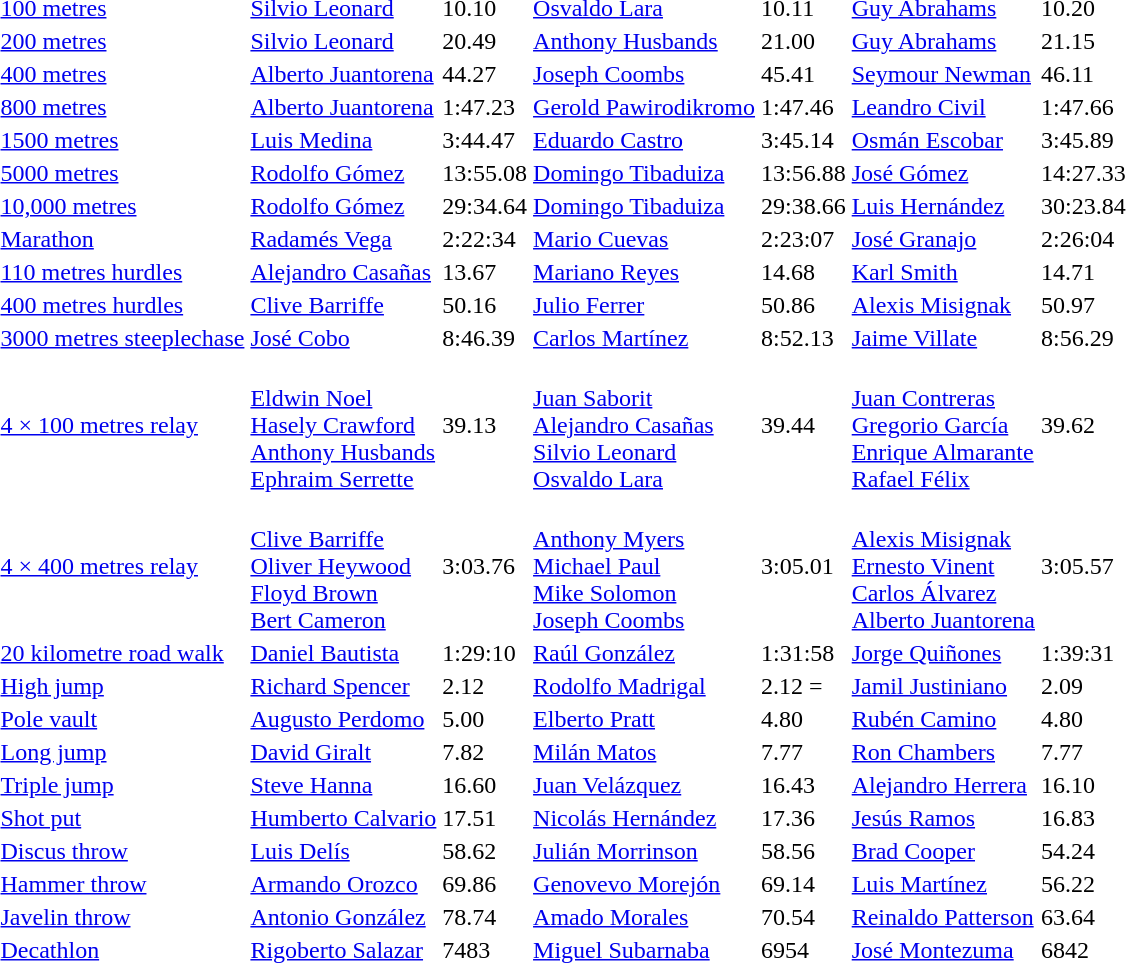<table>
<tr>
<td><a href='#'>100 metres</a></td>
<td><a href='#'>Silvio Leonard</a><br> </td>
<td>10.10 </td>
<td><a href='#'>Osvaldo Lara</a><br> </td>
<td>10.11</td>
<td><a href='#'>Guy Abrahams</a><br> </td>
<td>10.20</td>
</tr>
<tr>
<td><a href='#'>200 metres</a></td>
<td><a href='#'>Silvio Leonard</a><br> </td>
<td>20.49 </td>
<td><a href='#'>Anthony Husbands</a><br> </td>
<td>21.00</td>
<td><a href='#'>Guy Abrahams</a><br> </td>
<td>21.15</td>
</tr>
<tr>
<td><a href='#'>400 metres</a></td>
<td><a href='#'>Alberto Juantorena</a><br> </td>
<td>44.27 </td>
<td><a href='#'>Joseph Coombs</a><br> </td>
<td>45.41</td>
<td><a href='#'>Seymour Newman</a><br> </td>
<td>46.11</td>
</tr>
<tr>
<td><a href='#'>800 metres</a></td>
<td><a href='#'>Alberto Juantorena</a><br> </td>
<td>1:47.23 </td>
<td><a href='#'>Gerold Pawirodikromo</a><br> </td>
<td>1:47.46</td>
<td><a href='#'>Leandro Civil</a><br> </td>
<td>1:47.66</td>
</tr>
<tr>
<td><a href='#'>1500 metres</a></td>
<td><a href='#'>Luis Medina</a><br> </td>
<td>3:44.47</td>
<td><a href='#'>Eduardo Castro</a><br> </td>
<td>3:45.14</td>
<td><a href='#'>Osmán Escobar</a><br> </td>
<td>3:45.89</td>
</tr>
<tr>
<td><a href='#'>5000 metres</a></td>
<td><a href='#'>Rodolfo Gómez</a><br> </td>
<td>13:55.08</td>
<td><a href='#'>Domingo Tibaduiza</a><br> </td>
<td>13:56.88</td>
<td><a href='#'>José Gómez</a><br> </td>
<td>14:27.33</td>
</tr>
<tr>
<td><a href='#'>10,000 metres</a></td>
<td><a href='#'>Rodolfo Gómez</a><br> </td>
<td>29:34.64 </td>
<td><a href='#'>Domingo Tibaduiza</a><br> </td>
<td>29:38.66</td>
<td><a href='#'>Luis Hernández</a><br> </td>
<td>30:23.84</td>
</tr>
<tr>
<td><a href='#'>Marathon</a></td>
<td><a href='#'>Radamés Vega</a><br> </td>
<td>2:22:34 </td>
<td><a href='#'>Mario Cuevas</a><br> </td>
<td>2:23:07</td>
<td><a href='#'>José Granajo</a><br> </td>
<td>2:26:04</td>
</tr>
<tr>
<td><a href='#'>110 metres hurdles</a></td>
<td><a href='#'>Alejandro Casañas</a><br> </td>
<td>13.67 </td>
<td><a href='#'>Mariano Reyes</a><br> </td>
<td>14.68</td>
<td><a href='#'>Karl Smith</a><br> </td>
<td>14.71</td>
</tr>
<tr>
<td><a href='#'>400 metres hurdles</a></td>
<td><a href='#'>Clive Barriffe</a><br> </td>
<td>50.16 </td>
<td><a href='#'>Julio Ferrer</a><br> </td>
<td>50.86</td>
<td><a href='#'>Alexis Misignak</a><br> </td>
<td>50.97</td>
</tr>
<tr>
<td><a href='#'>3000 metres steeplechase</a></td>
<td><a href='#'>José Cobo</a><br> </td>
<td>8:46.39 </td>
<td><a href='#'>Carlos Martínez</a><br> </td>
<td>8:52.13</td>
<td><a href='#'>Jaime Villate</a><br> </td>
<td>8:56.29</td>
</tr>
<tr>
<td><a href='#'>4 × 100 metres relay</a></td>
<td><br><a href='#'>Eldwin Noel</a><br><a href='#'>Hasely Crawford</a><br><a href='#'>Anthony Husbands</a><br><a href='#'>Ephraim Serrette</a></td>
<td>39.13 </td>
<td><br><a href='#'>Juan Saborit</a><br><a href='#'>Alejandro Casañas</a><br><a href='#'>Silvio Leonard</a><br><a href='#'>Osvaldo Lara</a></td>
<td>39.44</td>
<td><br><a href='#'>Juan Contreras</a><br><a href='#'>Gregorio García</a><br><a href='#'>Enrique Almarante</a><br><a href='#'>Rafael Félix</a></td>
<td>39.62</td>
</tr>
<tr>
<td><a href='#'>4 × 400 metres relay</a></td>
<td><br><a href='#'>Clive Barriffe</a><br><a href='#'>Oliver Heywood</a><br><a href='#'>Floyd Brown</a><br><a href='#'>Bert Cameron</a></td>
<td>3:03.76 </td>
<td><br><a href='#'>Anthony Myers</a><br><a href='#'>Michael Paul</a><br><a href='#'>Mike Solomon</a><br><a href='#'>Joseph Coombs</a></td>
<td>3:05.01</td>
<td><br><a href='#'>Alexis Misignak</a><br><a href='#'>Ernesto Vinent</a><br><a href='#'>Carlos Álvarez</a><br><a href='#'>Alberto Juantorena</a></td>
<td>3:05.57</td>
</tr>
<tr>
<td><a href='#'>20 kilometre road walk</a></td>
<td><a href='#'>Daniel Bautista</a><br> </td>
<td>1:29:10 </td>
<td><a href='#'>Raúl González</a><br> </td>
<td>1:31:58</td>
<td><a href='#'>Jorge Quiñones</a><br> </td>
<td>1:39:31</td>
</tr>
<tr>
<td><a href='#'>High jump</a></td>
<td><a href='#'>Richard Spencer</a><br> </td>
<td>2.12 </td>
<td><a href='#'>Rodolfo Madrigal</a><br> </td>
<td>2.12 =</td>
<td><a href='#'>Jamil Justiniano</a><br> </td>
<td>2.09</td>
</tr>
<tr>
<td><a href='#'>Pole vault</a></td>
<td><a href='#'>Augusto Perdomo</a><br> </td>
<td>5.00 </td>
<td><a href='#'>Elberto Pratt</a><br> </td>
<td>4.80</td>
<td><a href='#'>Rubén Camino</a><br> </td>
<td>4.80</td>
</tr>
<tr>
<td><a href='#'>Long jump</a></td>
<td><a href='#'>David Giralt</a><br> </td>
<td>7.82 </td>
<td><a href='#'>Milán Matos</a><br> </td>
<td>7.77</td>
<td><a href='#'>Ron Chambers</a><br> </td>
<td>7.77</td>
</tr>
<tr>
<td><a href='#'>Triple jump</a></td>
<td><a href='#'>Steve Hanna</a><br> </td>
<td>16.60 </td>
<td><a href='#'>Juan Velázquez</a><br> </td>
<td>16.43</td>
<td><a href='#'>Alejandro Herrera</a><br> </td>
<td>16.10</td>
</tr>
<tr>
<td><a href='#'>Shot put</a></td>
<td><a href='#'>Humberto Calvario</a><br> </td>
<td>17.51 </td>
<td><a href='#'>Nicolás Hernández</a><br> </td>
<td>17.36</td>
<td><a href='#'>Jesús Ramos</a><br> </td>
<td>16.83</td>
</tr>
<tr>
<td><a href='#'>Discus throw</a></td>
<td><a href='#'>Luis Delís</a><br> </td>
<td>58.62 </td>
<td><a href='#'>Julián Morrinson</a><br> </td>
<td>58.56</td>
<td><a href='#'>Brad Cooper</a><br> </td>
<td>54.24</td>
</tr>
<tr>
<td><a href='#'>Hammer throw</a></td>
<td><a href='#'>Armando Orozco</a><br> </td>
<td>69.86 </td>
<td><a href='#'>Genovevo Morejón</a><br> </td>
<td>69.14</td>
<td><a href='#'>Luis Martínez</a><br> </td>
<td>56.22</td>
</tr>
<tr>
<td><a href='#'>Javelin throw</a></td>
<td><a href='#'>Antonio González</a><br> </td>
<td>78.74 </td>
<td><a href='#'>Amado Morales</a><br> </td>
<td>70.54</td>
<td><a href='#'>Reinaldo Patterson</a><br> </td>
<td>63.64</td>
</tr>
<tr>
<td><a href='#'>Decathlon</a></td>
<td><a href='#'>Rigoberto Salazar</a><br> </td>
<td>7483 </td>
<td><a href='#'>Miguel Subarnaba</a><br> </td>
<td>6954</td>
<td><a href='#'>José Montezuma</a><br> </td>
<td>6842</td>
</tr>
</table>
